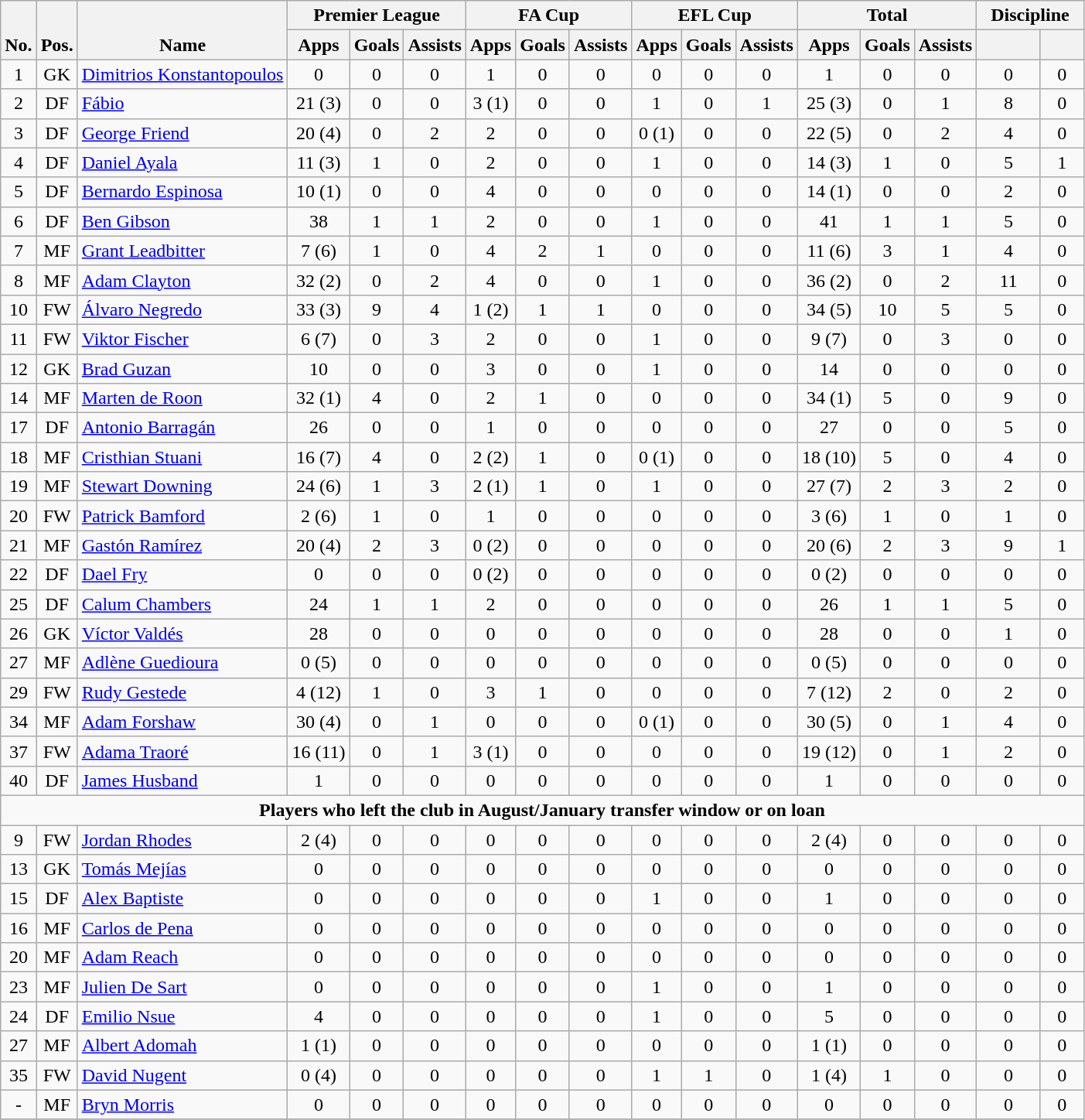<table class="wikitable" style="text-align:center">
<tr>
<th rowspan="2" style="vertical-align:bottom;">No.</th>
<th rowspan="2" style="vertical-align:bottom;">Pos.</th>
<th rowspan="2" style="vertical-align:bottom;">Name</th>
<th colspan="3" style="width:85px;">Premier League</th>
<th colspan="3" style="width:85px;">FA Cup</th>
<th colspan="3" style="width:85px;">EFL Cup</th>
<th colspan="3" style="width:85px;">Total</th>
<th colspan="2" style="width:85px;">Discipline</th>
</tr>
<tr>
<th>Apps</th>
<th>Goals</th>
<th>Assists</th>
<th>Apps</th>
<th>Goals</th>
<th>Assists</th>
<th>Apps</th>
<th>Goals</th>
<th>Assists</th>
<th>Apps</th>
<th>Goals</th>
<th>Assists</th>
<th></th>
<th></th>
</tr>
<tr>
<td>1</td>
<td>GK</td>
<td align="left"> <a href='#'>Dimitrios Konstantopoulos</a></td>
<td>0</td>
<td>0</td>
<td>0</td>
<td>1</td>
<td>0</td>
<td>0</td>
<td>0</td>
<td>0</td>
<td>0</td>
<td>1</td>
<td>0</td>
<td>0</td>
<td>0</td>
<td>0</td>
</tr>
<tr>
<td>2</td>
<td>DF</td>
<td align="left"> <a href='#'>Fábio</a></td>
<td>21 (3)</td>
<td>0</td>
<td>0</td>
<td>3 (1)</td>
<td>0</td>
<td>0</td>
<td>1</td>
<td>0</td>
<td>1</td>
<td>25 (3)</td>
<td>0</td>
<td>1</td>
<td>8</td>
<td>0</td>
</tr>
<tr>
<td>3</td>
<td>DF</td>
<td align="left"> <a href='#'>George Friend</a></td>
<td>20 (4)</td>
<td>0</td>
<td>2</td>
<td>2</td>
<td>0</td>
<td>0</td>
<td>0 (1)</td>
<td>0</td>
<td>0</td>
<td>22 (5)</td>
<td>0</td>
<td>2</td>
<td>4</td>
<td>0</td>
</tr>
<tr>
<td>4</td>
<td>DF</td>
<td align="left"> <a href='#'>Daniel Ayala</a></td>
<td>11 (3)</td>
<td>1</td>
<td>0</td>
<td>2</td>
<td>0</td>
<td>0</td>
<td>1</td>
<td>0</td>
<td>0</td>
<td>14 (3)</td>
<td>1</td>
<td>0</td>
<td>5</td>
<td>1</td>
</tr>
<tr>
<td>5</td>
<td>DF</td>
<td align="left"> <a href='#'>Bernardo Espinosa</a></td>
<td>10 (1)</td>
<td>0</td>
<td>0</td>
<td>4</td>
<td>0</td>
<td>0</td>
<td>0</td>
<td>0</td>
<td>0</td>
<td>14 (1)</td>
<td>0</td>
<td>0</td>
<td>2</td>
<td>0</td>
</tr>
<tr>
<td>6</td>
<td>DF</td>
<td align="left"> <a href='#'>Ben Gibson</a></td>
<td>38</td>
<td>1</td>
<td>1</td>
<td>2</td>
<td>0</td>
<td>0</td>
<td>1</td>
<td>0</td>
<td>0</td>
<td>41</td>
<td>1</td>
<td>1</td>
<td>5</td>
<td>0</td>
</tr>
<tr>
<td>7</td>
<td>MF</td>
<td align="left"> <a href='#'>Grant Leadbitter</a></td>
<td>7 (6)</td>
<td>1</td>
<td>0</td>
<td>4</td>
<td>2</td>
<td>1</td>
<td>0</td>
<td>0</td>
<td>0</td>
<td>11 (6)</td>
<td>3</td>
<td>1</td>
<td>4</td>
<td>0</td>
</tr>
<tr>
<td>8</td>
<td>MF</td>
<td align="left"> <a href='#'>Adam Clayton</a></td>
<td>32 (2)</td>
<td>0</td>
<td>2</td>
<td>4</td>
<td>0</td>
<td>0</td>
<td>1</td>
<td>0</td>
<td>0</td>
<td>36 (2)</td>
<td>0</td>
<td>2</td>
<td>11</td>
<td>0</td>
</tr>
<tr>
<td>10</td>
<td>FW</td>
<td align="left"> <a href='#'>Álvaro Negredo</a></td>
<td>33 (3)</td>
<td>9</td>
<td>4</td>
<td>1 (2)</td>
<td>1</td>
<td>1</td>
<td>0</td>
<td>0</td>
<td>0</td>
<td>34 (5)</td>
<td>10</td>
<td>5</td>
<td>5</td>
<td>0</td>
</tr>
<tr>
<td>11</td>
<td>FW</td>
<td align="left"> <a href='#'>Viktor Fischer</a></td>
<td>6 (7)</td>
<td>0</td>
<td>3</td>
<td>2</td>
<td>0</td>
<td>0</td>
<td>1</td>
<td>0</td>
<td>0</td>
<td>9 (7)</td>
<td>0</td>
<td>3</td>
<td>0</td>
<td>0</td>
</tr>
<tr>
<td>12</td>
<td>GK</td>
<td align="left"> <a href='#'>Brad Guzan</a></td>
<td>10</td>
<td>0</td>
<td>0</td>
<td>3</td>
<td>0</td>
<td>0</td>
<td>1</td>
<td>0</td>
<td>0</td>
<td>14</td>
<td>0</td>
<td>0</td>
<td>0</td>
<td>0</td>
</tr>
<tr>
<td>14</td>
<td>MF</td>
<td align="left"> <a href='#'>Marten de Roon</a></td>
<td>32 (1)</td>
<td>4</td>
<td>0</td>
<td>2</td>
<td>1</td>
<td>0</td>
<td>0</td>
<td>0</td>
<td>0</td>
<td>34 (1)</td>
<td>5</td>
<td>0</td>
<td>9</td>
<td>0</td>
</tr>
<tr>
<td>17</td>
<td>DF</td>
<td align="left"> <a href='#'>Antonio Barragán</a></td>
<td>26</td>
<td>0</td>
<td>0</td>
<td>1</td>
<td>0</td>
<td>0</td>
<td>0</td>
<td>0</td>
<td>0</td>
<td>27</td>
<td>0</td>
<td>0</td>
<td>5</td>
<td>0</td>
</tr>
<tr>
<td>18</td>
<td>MF</td>
<td align="left"> <a href='#'>Cristhian Stuani</a></td>
<td>16 (7)</td>
<td>4</td>
<td>0</td>
<td>2 (2)</td>
<td>1</td>
<td>0</td>
<td>0 (1)</td>
<td>0</td>
<td>0</td>
<td>18 (10)</td>
<td>5</td>
<td>0</td>
<td>4</td>
<td>0</td>
</tr>
<tr>
<td>19</td>
<td>MF</td>
<td align="left"> <a href='#'>Stewart Downing</a></td>
<td>24 (6)</td>
<td>1</td>
<td>3</td>
<td>2 (1)</td>
<td>1</td>
<td>0</td>
<td>1</td>
<td>0</td>
<td>0</td>
<td>27 (7)</td>
<td>2</td>
<td>3</td>
<td>2</td>
<td>0</td>
</tr>
<tr>
<td>20</td>
<td>FW</td>
<td align="left"> <a href='#'>Patrick Bamford</a></td>
<td>2 (6)</td>
<td>1</td>
<td>0</td>
<td>1</td>
<td>0</td>
<td>0</td>
<td>0</td>
<td>0</td>
<td>0</td>
<td>3 (6)</td>
<td>1</td>
<td>0</td>
<td>1</td>
<td>0</td>
</tr>
<tr>
<td>21</td>
<td>MF</td>
<td align="left"> <a href='#'>Gastón Ramírez</a></td>
<td>20 (4)</td>
<td>2</td>
<td>3</td>
<td>0 (2)</td>
<td>0</td>
<td>0</td>
<td>0</td>
<td>0</td>
<td>0</td>
<td>20 (6)</td>
<td>2</td>
<td>3</td>
<td>9</td>
<td>1</td>
</tr>
<tr>
<td>22</td>
<td>DF</td>
<td align="left"> <a href='#'>Dael Fry</a></td>
<td>0</td>
<td>0</td>
<td>0</td>
<td>0 (2)</td>
<td>0</td>
<td>0</td>
<td>0</td>
<td>0</td>
<td>0</td>
<td>0 (2)</td>
<td>0</td>
<td>0</td>
<td>0</td>
<td>0</td>
</tr>
<tr>
<td>25</td>
<td>DF</td>
<td align="left"> <a href='#'>Calum Chambers</a></td>
<td>24</td>
<td>1</td>
<td>1</td>
<td>2</td>
<td>0</td>
<td>0</td>
<td>0</td>
<td>0</td>
<td>0</td>
<td>26</td>
<td>1</td>
<td>1</td>
<td>5</td>
<td>0</td>
</tr>
<tr>
<td>26</td>
<td>GK</td>
<td align="left"> <a href='#'>Víctor Valdés</a></td>
<td>28</td>
<td>0</td>
<td>0</td>
<td>0</td>
<td>0</td>
<td>0</td>
<td>0</td>
<td>0</td>
<td>0</td>
<td>28</td>
<td>0</td>
<td>0</td>
<td>1</td>
<td>0</td>
</tr>
<tr>
<td>27</td>
<td>MF</td>
<td align="left"> <a href='#'>Adlène Guedioura</a></td>
<td>0 (5)</td>
<td>0</td>
<td>0</td>
<td>0</td>
<td>0</td>
<td>0</td>
<td>0</td>
<td>0</td>
<td>0</td>
<td>0 (5)</td>
<td>0</td>
<td>0</td>
<td>0</td>
<td>0</td>
</tr>
<tr>
<td>29</td>
<td>FW</td>
<td align="left"> <a href='#'>Rudy Gestede</a></td>
<td>4 (12)</td>
<td>1</td>
<td>0</td>
<td>3</td>
<td>1</td>
<td>0</td>
<td>0</td>
<td>0</td>
<td>0</td>
<td>7 (12)</td>
<td>2</td>
<td>0</td>
<td>2</td>
<td>0</td>
</tr>
<tr>
<td>34</td>
<td>MF</td>
<td align="left"> <a href='#'>Adam Forshaw</a></td>
<td>30 (4)</td>
<td>0</td>
<td>1</td>
<td>0</td>
<td>0</td>
<td>0</td>
<td>0 (1)</td>
<td>0</td>
<td>0</td>
<td>30 (5)</td>
<td>0</td>
<td>1</td>
<td>4</td>
<td>0</td>
</tr>
<tr>
<td>37</td>
<td>FW</td>
<td align="left"> <a href='#'>Adama Traoré</a></td>
<td>16 (11)</td>
<td>0</td>
<td>1</td>
<td>3 (1)</td>
<td>0</td>
<td>0</td>
<td>0</td>
<td>0</td>
<td>0</td>
<td>19 (12)</td>
<td>0</td>
<td>1</td>
<td>2</td>
<td>0</td>
</tr>
<tr>
<td>40</td>
<td>DF</td>
<td align="left"> <a href='#'>James Husband</a></td>
<td>1</td>
<td>0</td>
<td>0</td>
<td>0</td>
<td>0</td>
<td>0</td>
<td>0</td>
<td>0</td>
<td>0</td>
<td>1</td>
<td>0</td>
<td>0</td>
<td>0</td>
<td>0</td>
</tr>
<tr>
<td colspan="17"><strong>Players who left the club in August/January transfer window or on loan</strong></td>
</tr>
<tr>
<td>9</td>
<td>FW</td>
<td align="left"> <a href='#'>Jordan Rhodes</a></td>
<td>2 (4)</td>
<td>0</td>
<td>0</td>
<td>0</td>
<td>0</td>
<td>0</td>
<td>0</td>
<td>0</td>
<td>0</td>
<td>2 (4)</td>
<td>0</td>
<td>0</td>
<td>0</td>
<td>0</td>
</tr>
<tr>
<td>13</td>
<td>GK</td>
<td align="left"> <a href='#'>Tomás Mejías</a></td>
<td>0</td>
<td>0</td>
<td>0</td>
<td>0</td>
<td>0</td>
<td>0</td>
<td>0</td>
<td>0</td>
<td>0</td>
<td>0</td>
<td>0</td>
<td>0</td>
<td>0</td>
<td>0</td>
</tr>
<tr>
<td>15</td>
<td>DF</td>
<td align="left"> <a href='#'>Alex Baptiste</a></td>
<td>0</td>
<td>0</td>
<td>0</td>
<td>0</td>
<td>0</td>
<td>0</td>
<td>1</td>
<td>0</td>
<td>0</td>
<td>1</td>
<td>0</td>
<td>0</td>
<td>0</td>
<td>0</td>
</tr>
<tr>
<td>16</td>
<td>MF</td>
<td align="left"> <a href='#'>Carlos de Pena</a></td>
<td>0</td>
<td>0</td>
<td>0</td>
<td>0</td>
<td>0</td>
<td>0</td>
<td>0</td>
<td>0</td>
<td>0</td>
<td>0</td>
<td>0</td>
<td>0</td>
<td>0</td>
<td>0</td>
</tr>
<tr>
<td>20</td>
<td>MF</td>
<td align="left"> <a href='#'>Adam Reach</a></td>
<td>0</td>
<td>0</td>
<td>0</td>
<td>0</td>
<td>0</td>
<td>0</td>
<td>0</td>
<td>0</td>
<td>0</td>
<td>0</td>
<td>0</td>
<td>0</td>
<td>0</td>
<td>0</td>
</tr>
<tr>
<td>23</td>
<td>MF</td>
<td align="left"> <a href='#'>Julien De Sart</a></td>
<td>0</td>
<td>0</td>
<td>0</td>
<td>0</td>
<td>0</td>
<td>0</td>
<td>1</td>
<td>0</td>
<td>0</td>
<td>1</td>
<td>0</td>
<td>0</td>
<td>0</td>
<td>0</td>
</tr>
<tr>
<td>24</td>
<td>DF</td>
<td align="left"> <a href='#'>Emilio Nsue</a></td>
<td>4</td>
<td>0</td>
<td>0</td>
<td>0</td>
<td>0</td>
<td>0</td>
<td>1</td>
<td>0</td>
<td>0</td>
<td>5</td>
<td>0</td>
<td>0</td>
<td>0</td>
<td>0</td>
</tr>
<tr>
<td>27</td>
<td>MF</td>
<td align="left"> <a href='#'>Albert Adomah</a></td>
<td>1 (1)</td>
<td>0</td>
<td>0</td>
<td>0</td>
<td>0</td>
<td>0</td>
<td>0</td>
<td>0</td>
<td>0</td>
<td>1 (1)</td>
<td>0</td>
<td>0</td>
<td>0</td>
<td>0</td>
</tr>
<tr>
<td>35</td>
<td>FW</td>
<td align="left"> <a href='#'>David Nugent</a></td>
<td>0 (4)</td>
<td>0</td>
<td>0</td>
<td>0</td>
<td>0</td>
<td>0</td>
<td>1</td>
<td>1</td>
<td>0</td>
<td>1 (4)</td>
<td>1</td>
<td>0</td>
<td>0</td>
<td>0</td>
</tr>
<tr>
<td>-</td>
<td>MF</td>
<td align="left"> <a href='#'>Bryn Morris</a></td>
<td>0</td>
<td>0</td>
<td>0</td>
<td>0</td>
<td>0</td>
<td>0</td>
<td>0</td>
<td>0</td>
<td>0</td>
<td>0</td>
<td>0</td>
<td>0</td>
<td>0</td>
<td>0</td>
</tr>
<tr>
</tr>
</table>
